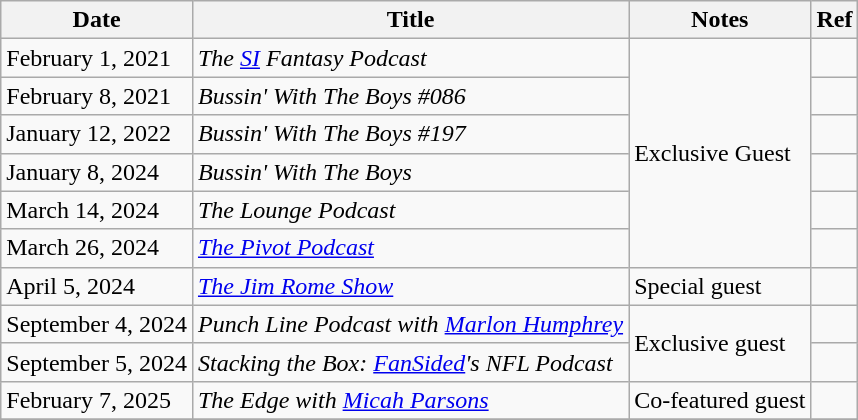<table class="wikitable">
<tr>
<th>Date</th>
<th>Title</th>
<th>Notes</th>
<th>Ref</th>
</tr>
<tr>
<td>February 1, 2021</td>
<td><em>The <a href='#'>SI</a> Fantasy Podcast</em></td>
<td rowspan="6">Exclusive Guest</td>
<td></td>
</tr>
<tr>
<td>February 8, 2021</td>
<td><em>Bussin' With The Boys #086</em></td>
<td></td>
</tr>
<tr>
<td>January 12, 2022</td>
<td><em>Bussin' With The Boys #197</em></td>
<td></td>
</tr>
<tr>
<td>January 8, 2024</td>
<td><em>Bussin' With The Boys</em></td>
<td></td>
</tr>
<tr>
<td>March 14, 2024</td>
<td><em>The Lounge Podcast</em></td>
<td></td>
</tr>
<tr>
<td>March 26, 2024</td>
<td><em><a href='#'>The Pivot Podcast</a></em></td>
<td></td>
</tr>
<tr>
<td>April 5, 2024</td>
<td><em><a href='#'>The Jim Rome Show</a></em></td>
<td>Special guest</td>
<td></td>
</tr>
<tr>
<td>September 4, 2024</td>
<td><em>Punch Line Podcast with <a href='#'>Marlon Humphrey</a></em></td>
<td rowspan="2">Exclusive guest</td>
<td></td>
</tr>
<tr>
<td>September 5, 2024</td>
<td><em>Stacking the Box: <a href='#'>FanSided</a>'s NFL Podcast</em></td>
<td></td>
</tr>
<tr>
<td>February 7, 2025</td>
<td><em>The Edge with <a href='#'>Micah Parsons</a></em></td>
<td>Co-featured guest</td>
<td></td>
</tr>
<tr>
</tr>
</table>
